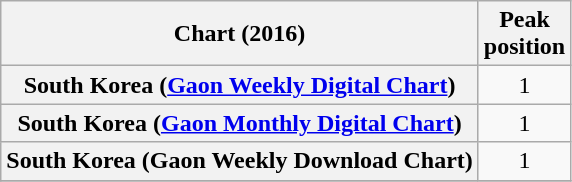<table class="wikitable sortable plainrowheaders" style="text-align:center;">
<tr>
<th>Chart (2016)</th>
<th>Peak<br>position</th>
</tr>
<tr>
<th scope="row">South Korea (<a href='#'>Gaon Weekly Digital Chart</a>)</th>
<td>1</td>
</tr>
<tr>
<th scope="row">South Korea (<a href='#'>Gaon Monthly Digital Chart</a>)</th>
<td>1</td>
</tr>
<tr>
<th scope="row">South Korea (Gaon Weekly Download Chart)</th>
<td>1</td>
</tr>
<tr>
</tr>
</table>
